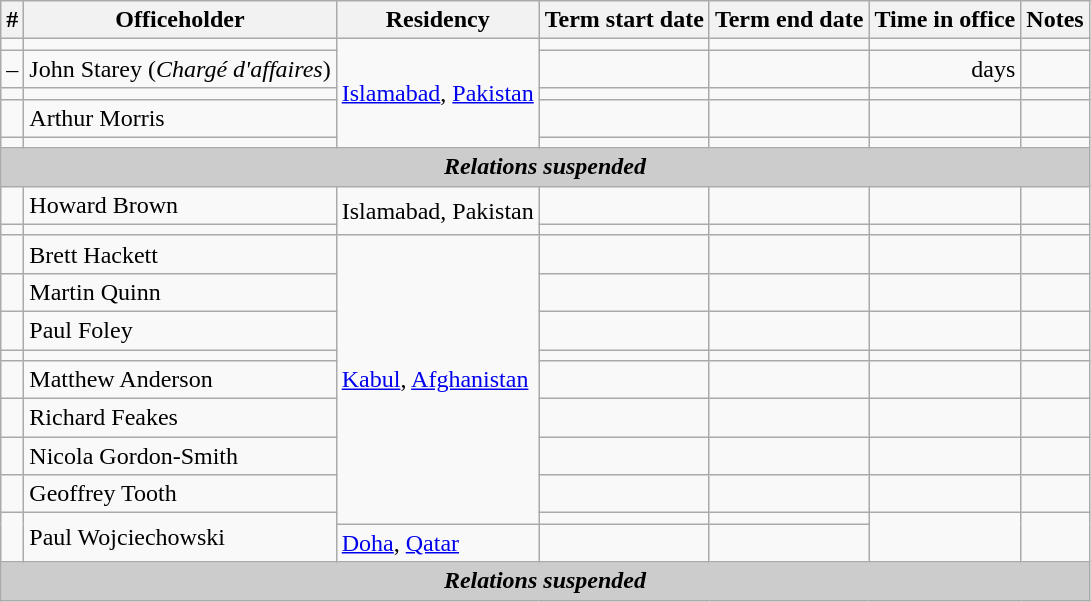<table class='wikitable sortable'>
<tr>
<th>#</th>
<th>Officeholder</th>
<th>Residency</th>
<th>Term start date</th>
<th>Term end date</th>
<th>Time in office</th>
<th>Notes</th>
</tr>
<tr>
<td align=center></td>
<td></td>
<td rowspan=5><a href='#'>Islamabad</a>, <a href='#'>Pakistan</a></td>
<td align=center></td>
<td align=center></td>
<td align=right></td>
<td></td>
</tr>
<tr>
<td align=center>–</td>
<td>John Starey (<em>Chargé d'affaires</em>)</td>
<td align=center></td>
<td align=center></td>
<td align=right> days</td>
<td></td>
</tr>
<tr>
<td align=center></td>
<td></td>
<td align=center></td>
<td align=center></td>
<td align=right></td>
<td></td>
</tr>
<tr>
<td align=center></td>
<td>Arthur Morris</td>
<td align=center></td>
<td align=center></td>
<td align=right></td>
<td></td>
</tr>
<tr>
<td align=center></td>
<td></td>
<td align=center></td>
<td align=center></td>
<td align=right><strong></strong></td>
<td></td>
</tr>
<tr>
<th colspan=8 style="background: #cccccc;"><em>Relations suspended</em></th>
</tr>
<tr>
<td align=center></td>
<td>Howard Brown</td>
<td rowspan=2>Islamabad, Pakistan</td>
<td align=center></td>
<td align=center></td>
<td align=right></td>
<td></td>
</tr>
<tr>
<td align=center></td>
<td></td>
<td align=center></td>
<td align=center></td>
<td align=right></td>
<td></td>
</tr>
<tr>
<td align=center></td>
<td>Brett Hackett</td>
<td rowspan=9><a href='#'>Kabul</a>, <a href='#'>Afghanistan</a></td>
<td align=center></td>
<td align=center></td>
<td align=right></td>
<td></td>
</tr>
<tr>
<td align=center></td>
<td>Martin Quinn</td>
<td align=center></td>
<td align=center></td>
<td align=right></td>
<td></td>
</tr>
<tr>
<td align=center></td>
<td>Paul Foley</td>
<td align=center></td>
<td align=center></td>
<td align=right></td>
<td></td>
</tr>
<tr>
<td align=center></td>
<td></td>
<td align=center></td>
<td align=center></td>
<td align=right></td>
<td></td>
</tr>
<tr>
<td align=center></td>
<td>Matthew Anderson</td>
<td align=center></td>
<td align=center></td>
<td align=right></td>
<td></td>
</tr>
<tr>
<td align=center></td>
<td>Richard Feakes</td>
<td align=center></td>
<td align=center></td>
<td align=right></td>
<td></td>
</tr>
<tr>
<td align=center></td>
<td>Nicola Gordon-Smith</td>
<td align=center></td>
<td align=center></td>
<td align=right></td>
<td></td>
</tr>
<tr>
<td align=center></td>
<td>Geoffrey Tooth</td>
<td align=center></td>
<td align=center></td>
<td align=right></td>
<td></td>
</tr>
<tr>
<td rowspan=2 align=center></td>
<td rowspan=2>Paul Wojciechowski</td>
<td align=center></td>
<td align=center></td>
<td rowspan=2 align=right></td>
<td rowspan=2></td>
</tr>
<tr>
<td><a href='#'>Doha</a>, <a href='#'>Qatar</a></td>
<td align=center></td>
<td align=center></td>
</tr>
<tr>
<th colspan=8 style="background: #cccccc;"><em>Relations suspended</em></th>
</tr>
</table>
